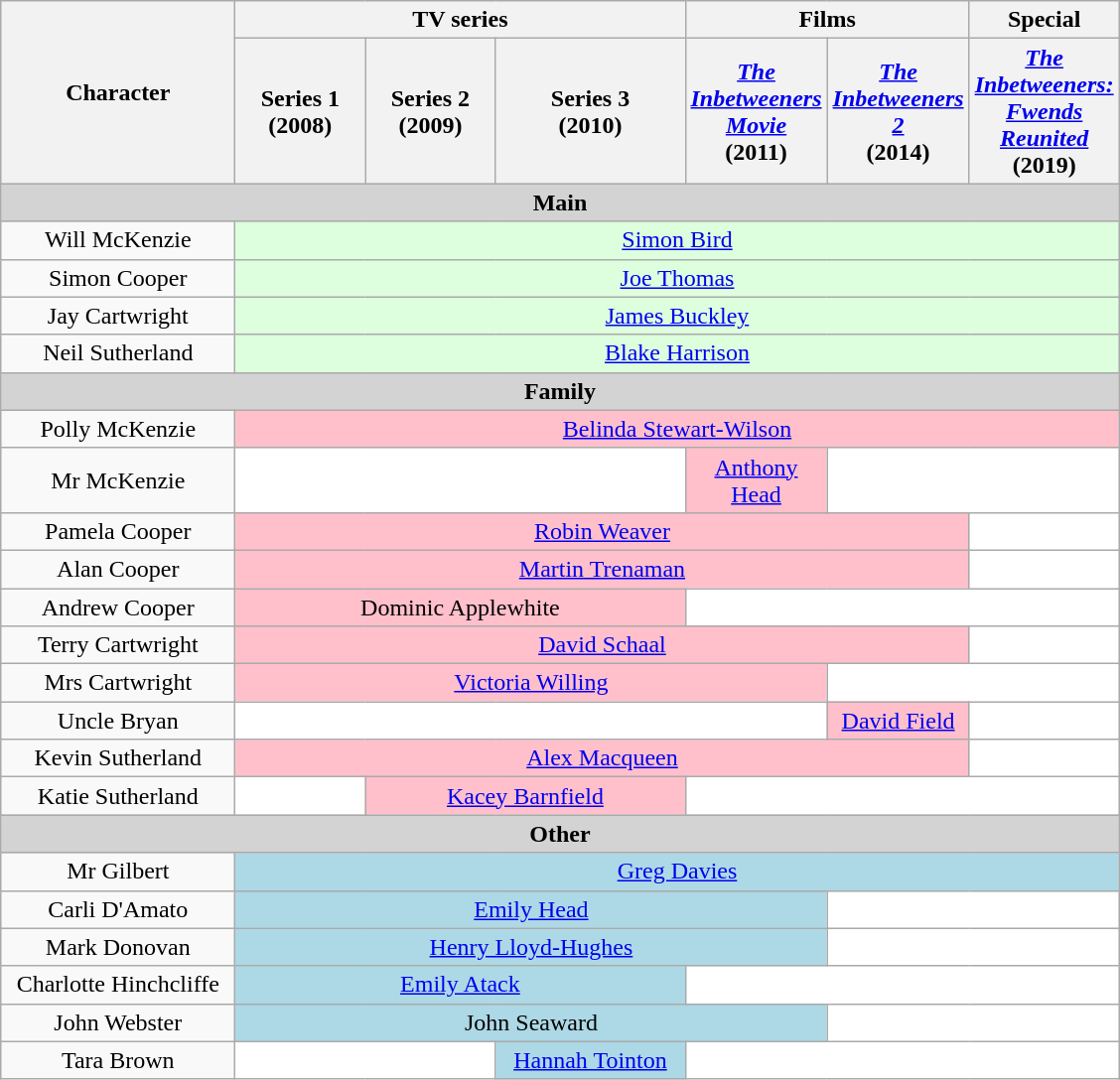<table class="wikitable" style="text-align:center;">
<tr>
<th rowspan="2" style="width:150px;">Character</th>
<th colspan="3">TV series</th>
<th colspan="2">Films</th>
<th>Special</th>
</tr>
<tr>
<th style="width:80px;">Series 1<br>(2008)</th>
<th style="width:80px;">Series 2<br>(2009)</th>
<th style="width:120px;">Series 3<br>(2010)</th>
<th style="width:80px;"><em><a href='#'>The Inbetweeners Movie</a></em><br>(2011)</th>
<th style="width:80px;"><em><a href='#'>The Inbetweeners 2</a></em><br>(2014)</th>
<th style="width:80px;"><em><a href='#'>The Inbetweeners: Fwends Reunited</a></em><br>(2019)</th>
</tr>
<tr>
<td colspan="7" style="background:lightgrey;"><strong>Main</strong></td>
</tr>
<tr>
<td>Will McKenzie</td>
<td colspan="6" style="background:#dfd;"><a href='#'>Simon Bird</a></td>
</tr>
<tr>
<td>Simon Cooper</td>
<td colspan="6" style="background:#dfd;"><a href='#'>Joe Thomas</a></td>
</tr>
<tr>
<td>Jay Cartwright</td>
<td colspan="6" style="background:#dfd;"><a href='#'>James Buckley</a></td>
</tr>
<tr>
<td>Neil Sutherland</td>
<td colspan="6" style="background:#dfd;"><a href='#'>Blake Harrison</a></td>
</tr>
<tr>
<td colspan="7" style="background:lightgrey;"><strong>Family</strong></td>
</tr>
<tr>
<td>Polly McKenzie</td>
<td colspan="6" style="background:pink;"><a href='#'>Belinda Stewart-Wilson</a></td>
</tr>
<tr>
<td>Mr McKenzie</td>
<td colspan="3" style="background:white;"></td>
<td style="background:pink;"><a href='#'>Anthony Head</a></td>
<td colspan="2" style="background:white;"></td>
</tr>
<tr>
<td>Pamela Cooper</td>
<td colspan="5" style="background:pink;"><a href='#'>Robin Weaver</a></td>
<td style="background:white;"></td>
</tr>
<tr>
<td>Alan Cooper</td>
<td colspan="5" style="background:pink;"><a href='#'>Martin Trenaman</a></td>
<td style="background:white;"></td>
</tr>
<tr>
<td>Andrew Cooper</td>
<td colspan="3" style="background:pink;">Dominic Applewhite</td>
<td colspan="3" style="background:white;"></td>
</tr>
<tr>
<td>Terry Cartwright</td>
<td colspan="5" style="background:pink;"><a href='#'>David Schaal</a></td>
<td style="background:white;"></td>
</tr>
<tr>
<td>Mrs Cartwright</td>
<td colspan="4" style="background:pink;"><a href='#'>Victoria Willing</a></td>
<td colspan="2" style="background:white;"></td>
</tr>
<tr>
<td>Uncle Bryan</td>
<td colspan="4" style="background:white;"></td>
<td style="background:pink;"><a href='#'>David Field</a></td>
<td style="background:white;"></td>
</tr>
<tr>
<td>Kevin Sutherland</td>
<td colspan="5" style="background:pink;"><a href='#'>Alex Macqueen</a></td>
<td style="background:white;"></td>
</tr>
<tr>
<td>Katie Sutherland</td>
<td style="background:white;"></td>
<td colspan="2" style="background:pink;"><a href='#'>Kacey Barnfield</a></td>
<td colspan="3" style="background:white;"></td>
</tr>
<tr>
<td colspan="7" style="background:lightgrey;"><strong>Other</strong></td>
</tr>
<tr>
<td>Mr Gilbert</td>
<td colspan="6" style="background:lightblue;"><a href='#'>Greg Davies</a></td>
</tr>
<tr>
<td>Carli D'Amato</td>
<td colspan="4" style="background:lightblue;"><a href='#'>Emily Head</a></td>
<td colspan="2" style="background:white;"></td>
</tr>
<tr>
<td>Mark Donovan</td>
<td colspan="4" style="background:lightblue;"><a href='#'>Henry Lloyd-Hughes</a></td>
<td colspan="2" style="background:white;"></td>
</tr>
<tr>
<td>Charlotte Hinchcliffe</td>
<td colspan="3" style="background:lightblue;"><a href='#'>Emily Atack</a></td>
<td colspan="3" style="background:white;"></td>
</tr>
<tr>
<td>John Webster</td>
<td colspan="4" style="background:lightblue;">John Seaward</td>
<td colspan="2" style="background:white;"></td>
</tr>
<tr>
<td>Tara Brown</td>
<td colspan="2" style="background:white;"></td>
<td style="background:lightblue;"><a href='#'>Hannah Tointon</a></td>
<td colspan="3" style="background:white;"></td>
</tr>
</table>
